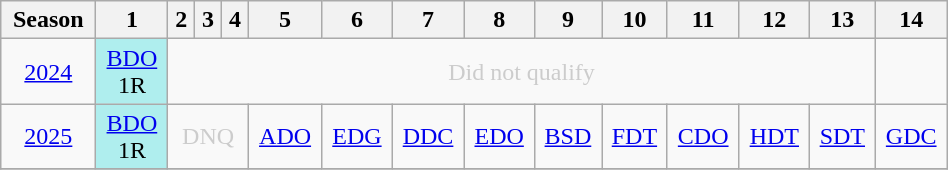<table class="wikitable" style="width:50%; margin:0">
<tr>
<th>Season</th>
<th>1</th>
<th>2</th>
<th>3</th>
<th>4</th>
<th>5</th>
<th>6</th>
<th>7</th>
<th>8</th>
<th>9</th>
<th>10</th>
<th>11</th>
<th>12</th>
<th>13</th>
<th>14</th>
</tr>
<tr>
<td style="text-align:center;"background:#efefef;"><a href='#'>2024</a></td>
<td style="text-align:center; background:#afeeee;"><a href='#'>BDO</a><br>1R</td>
<td colspan="12" style="text-align:center; color:#ccc;">Did not qualify</td>
</tr>
<tr>
<td style="text-align:center;"background:#efefef;"><a href='#'>2025</a></td>
<td style="text-align:center; background:#afeeee;"><a href='#'>BDO</a><br>1R</td>
<td colspan="3" style="text-align:center; color:#ccc;">DNQ</td>
<td style="text-align:center; color:#ccc;"><a href='#'>ADO</a><br></td>
<td style="text-align:center; color:#ccc;"><a href='#'>EDG</a><br></td>
<td style="text-align:center; color:#ccc;"><a href='#'>DDC</a><br></td>
<td style="text-align:center; color:#ccc;"><a href='#'>EDO</a><br></td>
<td style="text-align:center; color:#ccc;"><a href='#'>BSD</a><br></td>
<td style="text-align:center; color:#ccc;"><a href='#'>FDT</a><br></td>
<td style="text-align:center; color:#ccc;"><a href='#'>CDO</a><br></td>
<td style="text-align:center; color:#ccc;"><a href='#'>HDT</a><br></td>
<td style="text-align:center; color:#ccc;"><a href='#'>SDT</a><br></td>
<td style="text-align:center; color:#ccc;"><a href='#'>GDC</a><br></td>
</tr>
<tr>
</tr>
</table>
